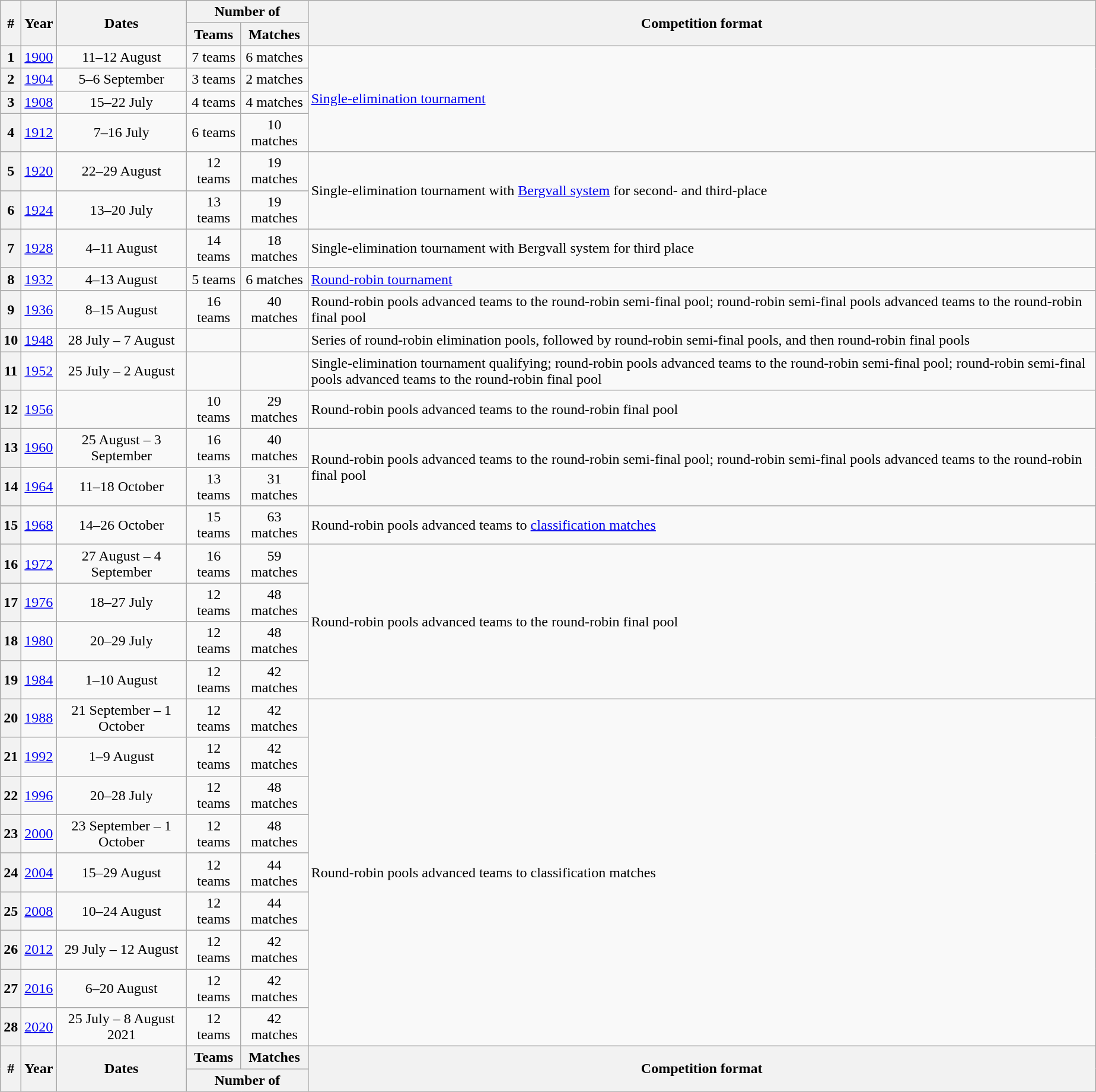<table class="wikitable sortable sticky-header-multi" style="text-align: center; margin-left: 1em;">
<tr>
<th scope="col" rowspan="2">#</th>
<th scope="col" rowspan="2">Year</th>
<th scope="col" rowspan="2" class="unsortable">Dates</th>
<th scope="colgroup" colspan="2" class="unsortable">Number of</th>
<th scope="col" rowspan="2" class="unsortable">Competition format</th>
</tr>
<tr>
<th scope="col">Teams</th>
<th scope="col">Matches</th>
</tr>
<tr>
<th scope="row">1</th>
<td><a href='#'>1900</a></td>
<td>11–12 August</td>
<td>7 teams</td>
<td>6 matches</td>
<td rowspan="4" style="text-align: left;"><a href='#'>Single-elimination tournament</a></td>
</tr>
<tr>
<th scope="row">2</th>
<td><a href='#'>1904</a></td>
<td>5–6 September</td>
<td>3 teams </td>
<td>2 matches </td>
</tr>
<tr>
<th scope="row">3</th>
<td><a href='#'>1908</a></td>
<td>15–22 July</td>
<td>4 teams </td>
<td>4 matches </td>
</tr>
<tr>
<th scope="row">4</th>
<td><a href='#'>1912</a></td>
<td>7–16 July</td>
<td>6 teams </td>
<td>10 matches </td>
</tr>
<tr>
<th scope="row">5</th>
<td><a href='#'>1920</a></td>
<td>22–29 August</td>
<td>12 teams </td>
<td>19 matches </td>
<td rowspan="2" style="text-align: left;">Single-elimination tournament with <a href='#'>Bergvall system</a> for second- and third-place</td>
</tr>
<tr>
<th scope="row">6</th>
<td><a href='#'>1924</a></td>
<td>13–20 July</td>
<td>13 teams </td>
<td>19 matches </td>
</tr>
<tr>
<th scope="row">7</th>
<td><a href='#'>1928</a></td>
<td>4–11 August</td>
<td>14 teams </td>
<td>18 matches </td>
<td style="text-align: left;">Single-elimination tournament with Bergvall system for third place</td>
</tr>
<tr>
<th scope="row">8</th>
<td><a href='#'>1932</a></td>
<td>4–13 August</td>
<td>5 teams </td>
<td>6 matches </td>
<td style="text-align: left;"><a href='#'>Round-robin tournament</a></td>
</tr>
<tr>
<th scope="row">9</th>
<td><a href='#'>1936</a></td>
<td>8–15 August</td>
<td>16 teams </td>
<td>40 matches </td>
<td style="text-align: left;">Round-robin pools advanced teams to the round-robin semi-final pool; round-robin semi-final pools advanced teams to the round-robin final pool</td>
</tr>
<tr>
<th scope="row">10</th>
<td><a href='#'>1948</a></td>
<td>28 July – 7 August</td>
<td></td>
<td></td>
<td style="text-align: left;">Series of round-robin elimination pools, followed by round-robin semi-final pools, and then round-robin final pools</td>
</tr>
<tr>
<th scope="row">11</th>
<td><a href='#'>1952</a></td>
<td>25 July – 2 August</td>
<td></td>
<td></td>
<td style="text-align: left;">Single-elimination tournament qualifying; round-robin pools advanced teams to the round-robin semi-final pool; round-robin semi-final pools advanced teams to the round-robin final pool</td>
</tr>
<tr>
<th scope="row">12</th>
<td><a href='#'>1956</a></td>
<td></td>
<td>10 teams </td>
<td>29 matches </td>
<td style="text-align: left;">Round-robin pools advanced teams to the round-robin final pool</td>
</tr>
<tr>
<th scope="row">13</th>
<td><a href='#'>1960</a></td>
<td>25 August – 3 September</td>
<td>16 teams </td>
<td>40 matches </td>
<td rowspan="2" style="text-align: left;">Round-robin pools advanced teams to the round-robin semi-final pool; round-robin semi-final pools advanced teams to the round-robin final pool</td>
</tr>
<tr>
<th scope="row">14</th>
<td><a href='#'>1964</a></td>
<td>11–18 October</td>
<td>13 teams </td>
<td>31 matches </td>
</tr>
<tr>
<th scope="row">15</th>
<td><a href='#'>1968</a></td>
<td>14–26 October</td>
<td>15 teams </td>
<td>63 matches </td>
<td style="text-align: left;">Round-robin pools advanced teams to <a href='#'>classification matches</a></td>
</tr>
<tr>
<th scope="row">16</th>
<td><a href='#'>1972</a></td>
<td>27 August – 4 September</td>
<td>16 teams </td>
<td>59 matches </td>
<td rowspan="4" style="text-align: left;">Round-robin pools advanced teams to the round-robin final pool</td>
</tr>
<tr>
<th scope="row">17</th>
<td><a href='#'>1976</a></td>
<td>18–27 July</td>
<td>12 teams </td>
<td>48 matches </td>
</tr>
<tr>
<th scope="row">18</th>
<td><a href='#'>1980</a></td>
<td>20–29 July</td>
<td>12 teams </td>
<td>48 matches </td>
</tr>
<tr>
<th scope="row">19</th>
<td><a href='#'>1984</a></td>
<td>1–10 August</td>
<td>12 teams </td>
<td>42 matches </td>
</tr>
<tr>
<th scope="row">20</th>
<td><a href='#'>1988</a></td>
<td>21 September – 1 October</td>
<td>12 teams </td>
<td>42 matches </td>
<td rowspan="9" style="text-align: left;">Round-robin pools advanced teams to classification matches</td>
</tr>
<tr>
<th scope="row">21</th>
<td><a href='#'>1992</a></td>
<td>1–9 August</td>
<td>12 teams </td>
<td>42 matches </td>
</tr>
<tr>
<th scope="row">22</th>
<td><a href='#'>1996</a></td>
<td>20–28 July</td>
<td>12 teams </td>
<td>48 matches </td>
</tr>
<tr>
<th scope="row">23</th>
<td><a href='#'>2000</a></td>
<td>23 September – 1 October</td>
<td>12 teams </td>
<td>48 matches </td>
</tr>
<tr>
<th scope="row">24</th>
<td><a href='#'>2004</a></td>
<td>15–29 August</td>
<td>12 teams </td>
<td>44 matches </td>
</tr>
<tr>
<th scope="row">25</th>
<td><a href='#'>2008</a></td>
<td>10–24 August</td>
<td>12 teams </td>
<td>44 matches </td>
</tr>
<tr>
<th scope="row">26</th>
<td><a href='#'>2012</a></td>
<td>29 July – 12 August</td>
<td>12 teams </td>
<td>42 matches </td>
</tr>
<tr>
<th scope="row">27</th>
<td><a href='#'>2016</a></td>
<td>6–20 August</td>
<td>12 teams </td>
<td>42 matches </td>
</tr>
<tr>
<th scope="row">28</th>
<td><a href='#'>2020</a></td>
<td>25 July – 8 August 2021</td>
<td>12 teams </td>
<td>42 matches </td>
</tr>
<tr class="sortbottom">
<th scope="col" rowspan="2">#</th>
<th scope="col" rowspan="2">Year</th>
<th scope="col" rowspan="2">Dates</th>
<th scope="col">Teams</th>
<th scope="col">Matches</th>
<th scope="col" rowspan="2">Competition format</th>
</tr>
<tr class="sortbottom">
<th scope="colgroup" colspan="2">Number of</th>
</tr>
</table>
